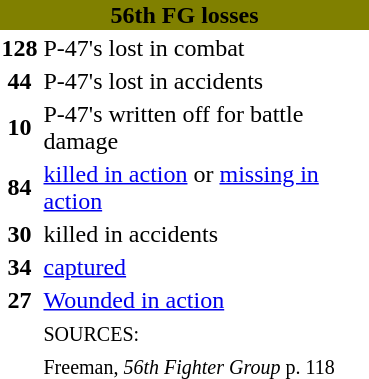<table class="toccolours"  style="float:right; margin-left:1em; width:250px;">
<tr>
<th colspan="2" style="text-align: center; background: olive"><span><strong>56th FG losses</strong></span></th>
</tr>
<tr>
<td align=center><strong>128</strong></td>
<td>P-47's lost in combat</td>
</tr>
<tr>
<td align=center><strong>44</strong></td>
<td>P-47's lost in accidents</td>
</tr>
<tr>
<td align=center><strong>10</strong></td>
<td>P-47's written off for battle damage</td>
</tr>
<tr>
<td align=center><strong>84</strong></td>
<td><a href='#'>killed in action</a> or <a href='#'>missing in action</a></td>
</tr>
<tr>
<td align=center><strong>30</strong></td>
<td>killed in accidents</td>
</tr>
<tr>
<td align=center><strong>34</strong></td>
<td><a href='#'>captured</a></td>
</tr>
<tr>
<td align=center><strong>27</strong></td>
<td><a href='#'>Wounded in action</a></td>
</tr>
<tr>
<td></td>
<td><small>SOURCES:</small></td>
</tr>
<tr>
<td></td>
<td><small>Freeman, <em>56th Fighter Group</em> p. 118</small></td>
</tr>
<tr>
<td></td>
<td><small> </small></td>
</tr>
</table>
